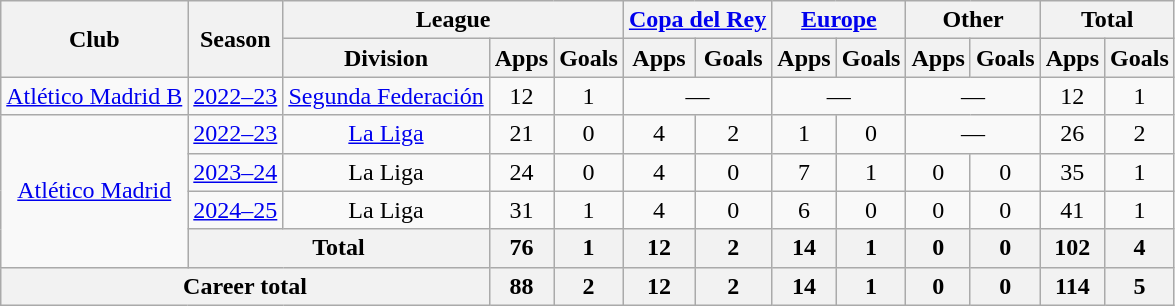<table class="wikitable" style="text-align: center;">
<tr>
<th rowspan="2">Club</th>
<th rowspan="2">Season</th>
<th colspan="3">League</th>
<th colspan="2"><a href='#'>Copa del Rey</a></th>
<th colspan="2"><a href='#'>Europe</a></th>
<th colspan="2">Other</th>
<th colspan="2">Total</th>
</tr>
<tr>
<th>Division</th>
<th>Apps</th>
<th>Goals</th>
<th>Apps</th>
<th>Goals</th>
<th>Apps</th>
<th>Goals</th>
<th>Apps</th>
<th>Goals</th>
<th>Apps</th>
<th>Goals</th>
</tr>
<tr>
<td><a href='#'>Atlético Madrid B</a></td>
<td><a href='#'>2022–23</a></td>
<td><a href='#'>Segunda Federación</a></td>
<td>12</td>
<td>1</td>
<td colspan="2">—</td>
<td colspan="2">—</td>
<td colspan="2">—</td>
<td>12</td>
<td>1</td>
</tr>
<tr>
<td rowspan="4"><a href='#'>Atlético Madrid</a></td>
<td><a href='#'>2022–23</a></td>
<td><a href='#'>La Liga</a></td>
<td>21</td>
<td>0</td>
<td>4</td>
<td>2</td>
<td>1</td>
<td>0</td>
<td colspan="2">—</td>
<td>26</td>
<td>2</td>
</tr>
<tr>
<td><a href='#'>2023–24</a></td>
<td>La Liga</td>
<td>24</td>
<td>0</td>
<td>4</td>
<td>0</td>
<td>7</td>
<td>1</td>
<td>0</td>
<td>0</td>
<td>35</td>
<td>1</td>
</tr>
<tr>
<td><a href='#'>2024–25</a></td>
<td>La Liga</td>
<td>31</td>
<td>1</td>
<td>4</td>
<td>0</td>
<td>6</td>
<td>0</td>
<td>0</td>
<td>0</td>
<td>41</td>
<td>1</td>
</tr>
<tr>
<th colspan="2">Total</th>
<th>76</th>
<th>1</th>
<th>12</th>
<th>2</th>
<th>14</th>
<th>1</th>
<th>0</th>
<th>0</th>
<th>102</th>
<th>4</th>
</tr>
<tr>
<th colspan="3">Career total</th>
<th>88</th>
<th>2</th>
<th>12</th>
<th>2</th>
<th>14</th>
<th>1</th>
<th>0</th>
<th>0</th>
<th>114</th>
<th>5</th>
</tr>
</table>
